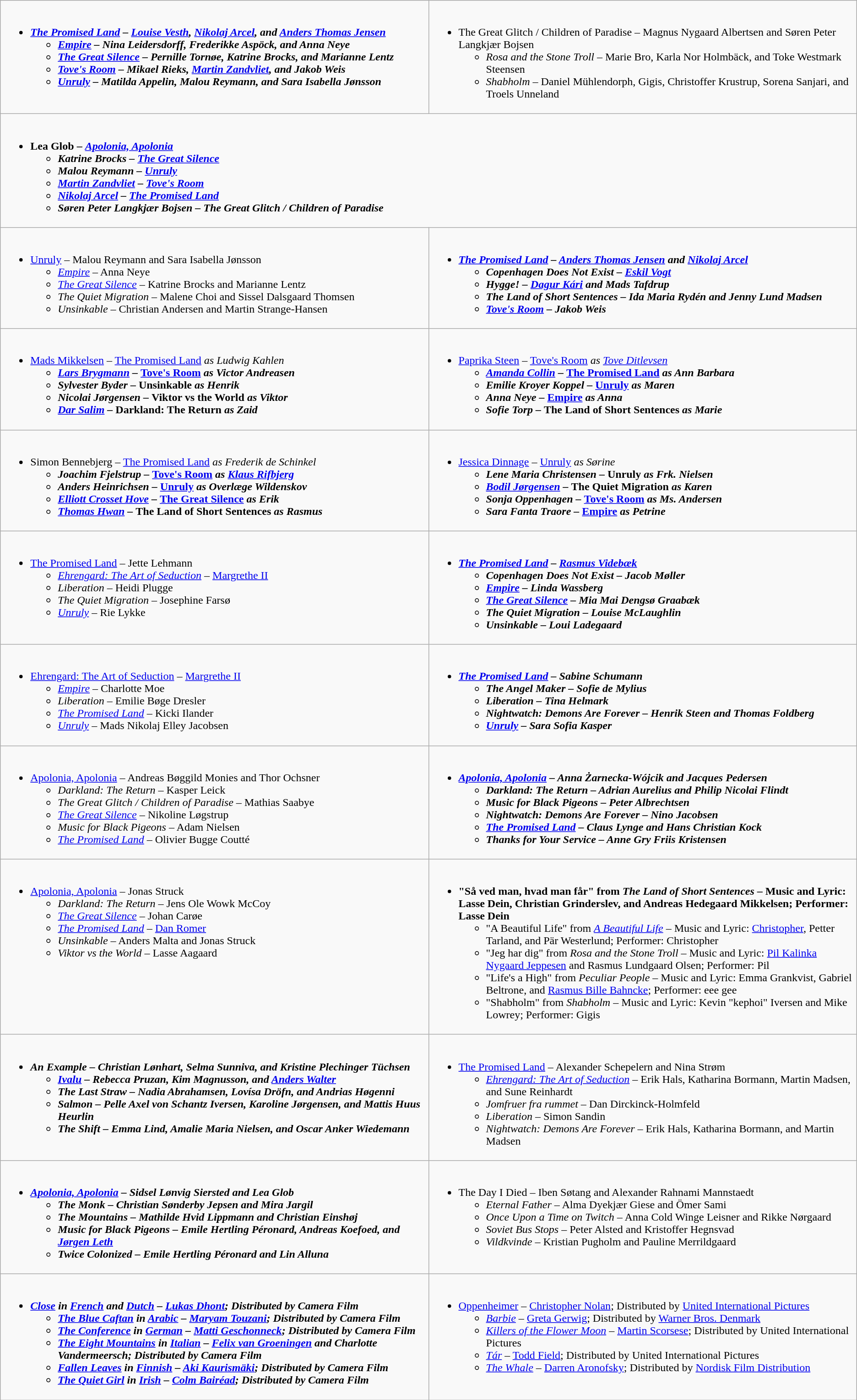<table class=wikitable style="width="100%">
<tr>
<td valign="top" width="50%"><br><ul><li><strong><em><a href='#'>The Promised Land</a><em> – <a href='#'>Louise Vesth</a>, <a href='#'>Nikolaj Arcel</a>, and <a href='#'>Anders Thomas Jensen</a><strong><ul><li></em><a href='#'>Empire</a><em> – Nina Leidersdorff, Frederikke Aspöck, and Anna Neye</li><li></em><a href='#'>The Great Silence</a><em> – Pernille Tornøe, Katrine Brocks, and Marianne Lentz</li><li></em><a href='#'>Tove's Room</a><em> – Mikael Rieks, <a href='#'>Martin Zandvliet</a>, and Jakob Weis</li><li></em><a href='#'>Unruly</a><em> – Matilda Appelin, Malou Reymann, and Sara Isabella Jønsson</li></ul></li></ul></td>
<td valign="top" width="50%"><br><ul><li></em></strong>The Great Glitch / Children of Paradise</em> – Magnus Nygaard Albertsen and Søren Peter Langkjær Bojsen</strong><ul><li><em>Rosa and the Stone Troll</em> – Marie Bro, Karla Nor Holmbäck, and Toke Westmark Steensen</li><li><em>Shabholm</em> – Daniel Mühlendorph, Gigis, Christoffer Krustrup, Sorena Sanjari, and Troels Unneland</li></ul></li></ul></td>
</tr>
<tr>
<td valign="top" width="50%" colspan="2"><br><ul><li><strong>Lea Glob – <em><a href='#'>Apolonia, Apolonia</a><strong><em><ul><li>Katrine Brocks – </em><a href='#'>The Great Silence</a><em></li><li>Malou Reymann – </em><a href='#'>Unruly</a><em></li><li><a href='#'>Martin Zandvliet</a> – </em><a href='#'>Tove's Room</a><em></li><li><a href='#'>Nikolaj Arcel</a> – </em><a href='#'>The Promised Land</a><em></li><li>Søren Peter Langkjær Bojsen – </em>The Great Glitch / Children of Paradise<em></li></ul></li></ul></td>
</tr>
<tr>
<td valign="top" width="50%"><br><ul><li></em></strong><a href='#'>Unruly</a></em> – Malou Reymann and Sara Isabella Jønsson</strong><ul><li><em><a href='#'>Empire</a></em> – Anna Neye</li><li><em><a href='#'>The Great Silence</a></em> – Katrine Brocks and Marianne Lentz</li><li><em>The Quiet Migration</em> – Malene Choi and Sissel Dalsgaard Thomsen</li><li><em>Unsinkable</em> – Christian Andersen and Martin Strange-Hansen</li></ul></li></ul></td>
<td valign="top" width="50%"><br><ul><li><strong><em><a href='#'>The Promised Land</a><em> – <a href='#'>Anders Thomas Jensen</a> and <a href='#'>Nikolaj Arcel</a><strong><ul><li></em>Copenhagen Does Not Exist<em> – <a href='#'>Eskil Vogt</a></li><li></em>Hygge!<em> – <a href='#'>Dagur Kári</a> and Mads Tafdrup</li><li></em>The Land of Short Sentences<em> – Ida Maria Rydén and Jenny Lund Madsen</li><li></em><a href='#'>Tove's Room</a><em> – Jakob Weis</li></ul></li></ul></td>
</tr>
<tr>
<td valign="top" width="50%"><br><ul><li></strong><a href='#'>Mads Mikkelsen</a> – </em><a href='#'>The Promised Land</a><em> as Ludwig Kahlen<strong><ul><li><a href='#'>Lars Brygmann</a> – </em><a href='#'>Tove's Room</a><em> as Victor Andreasen</li><li>Sylvester Byder – </em>Unsinkable<em> as Henrik</li><li>Nicolai Jørgensen – </em>Viktor vs the World<em> as Viktor</li><li><a href='#'>Dar Salim</a> – </em>Darkland: The Return<em> as Zaid</li></ul></li></ul></td>
<td valign="top" width="50%"><br><ul><li></strong><a href='#'>Paprika Steen</a> – </em><a href='#'>Tove's Room</a><em> as <a href='#'>Tove Ditlevsen</a><strong><ul><li><a href='#'>Amanda Collin</a> – </em><a href='#'>The Promised Land</a><em> as Ann Barbara</li><li>Emilie Kroyer Koppel – </em><a href='#'>Unruly</a><em> as Maren</li><li>Anna Neye – </em><a href='#'>Empire</a><em> as Anna</li><li>Sofie Torp – </em>The Land of Short Sentences<em> as Marie</li></ul></li></ul></td>
</tr>
<tr>
<td valign="top" width="50%"><br><ul><li></strong>Simon Bennebjerg – </em><a href='#'>The Promised Land</a><em> as Frederik de Schinkel<strong><ul><li>Joachim Fjelstrup – </em><a href='#'>Tove's Room</a><em> as <a href='#'>Klaus Rifbjerg</a></li><li>Anders Heinrichsen – </em><a href='#'>Unruly</a><em> as Overlæge Wildenskov</li><li><a href='#'>Elliott Crosset Hove</a> – </em><a href='#'>The Great Silence</a><em> as Erik</li><li><a href='#'>Thomas Hwan</a> – </em>The Land of Short Sentences<em> as Rasmus</li></ul></li></ul></td>
<td valign="top" width="50%"><br><ul><li></strong><a href='#'>Jessica Dinnage</a> – </em><a href='#'>Unruly</a><em> as Sørine<strong><ul><li>Lene Maria Christensen – </em>Unruly<em> as Frk. Nielsen</li><li><a href='#'>Bodil Jørgensen</a> – </em>The Quiet Migration<em> as Karen</li><li>Sonja Oppenhagen – </em><a href='#'>Tove's Room</a><em> as Ms. Andersen</li><li>Sara Fanta Traore – </em><a href='#'>Empire</a><em> as Petrine</li></ul></li></ul></td>
</tr>
<tr>
<td valign="top" width="50%"><br><ul><li></em></strong><a href='#'>The Promised Land</a></em> – Jette Lehmann</strong><ul><li><em><a href='#'>Ehrengard: The Art of Seduction</a></em> – <a href='#'>Margrethe II</a></li><li><em>Liberation</em> – Heidi Plugge</li><li><em>The Quiet Migration</em> – Josephine Farsø</li><li><em><a href='#'>Unruly</a></em> – Rie Lykke</li></ul></li></ul></td>
<td valign="top" width="50%"><br><ul><li><strong><em><a href='#'>The Promised Land</a><em> – <a href='#'>Rasmus Videbæk</a><strong><ul><li></em>Copenhagen Does Not Exist<em> – Jacob Møller</li><li></em><a href='#'>Empire</a><em> – Linda Wassberg</li><li></em><a href='#'>The Great Silence</a><em> – Mia Mai Dengsø Graabæk</li><li></em>The Quiet Migration<em> – Louise McLaughlin</li><li></em>Unsinkable<em> – Loui Ladegaard</li></ul></li></ul></td>
</tr>
<tr>
<td valign="top" width="50%"><br><ul><li></em></strong><a href='#'>Ehrengard: The Art of Seduction</a></em> – <a href='#'>Margrethe II</a></strong><ul><li><em><a href='#'>Empire</a></em> – Charlotte Moe</li><li><em>Liberation</em> – Emilie Bøge Dresler</li><li><em><a href='#'>The Promised Land</a></em> – Kicki Ilander</li><li><em><a href='#'>Unruly</a></em> – Mads Nikolaj Elley Jacobsen</li></ul></li></ul></td>
<td valign="top" width="50%"><br><ul><li><strong><em><a href='#'>The Promised Land</a><em> – Sabine Schumann<strong><ul><li></em>The Angel Maker<em> – Sofie de Mylius</li><li></em>Liberation<em> – Tina Helmark</li><li></em>Nightwatch: Demons Are Forever<em> – Henrik Steen and Thomas Foldberg</li><li></em><a href='#'>Unruly</a><em> – Sara Sofia Kasper</li></ul></li></ul></td>
</tr>
<tr>
<td valign="top" width="50%"><br><ul><li></em></strong><a href='#'>Apolonia, Apolonia</a></em> – Andreas Bøggild Monies and Thor Ochsner</strong><ul><li><em>Darkland: The Return</em> – Kasper Leick</li><li><em>The Great Glitch / Children of Paradise</em> – Mathias Saabye</li><li><em><a href='#'>The Great Silence</a></em> – Nikoline Løgstrup</li><li><em>Music for Black Pigeons</em> – Adam Nielsen</li><li><em><a href='#'>The Promised Land</a></em> – Olivier Bugge Coutté</li></ul></li></ul></td>
<td valign="top" width="50%"><br><ul><li><strong><em><a href='#'>Apolonia, Apolonia</a><em> – Anna Żarnecka-Wójcik and Jacques Pedersen<strong><ul><li></em>Darkland: The Return<em> – Adrian Aurelius and Philip Nicolai Flindt</li><li></em>Music for Black Pigeons<em> – Peter Albrechtsen</li><li></em>Nightwatch: Demons Are Forever<em> – Nino Jacobsen</li><li></em><a href='#'>The Promised Land</a><em> – Claus Lynge and Hans Christian Kock</li><li></em>Thanks for Your Service<em> – Anne Gry Friis Kristensen</li></ul></li></ul></td>
</tr>
<tr>
<td valign="top" width="50%"><br><ul><li></em></strong><a href='#'>Apolonia, Apolonia</a></em> – Jonas Struck</strong><ul><li><em>Darkland: The Return</em> – Jens Ole Wowk McCoy</li><li><em><a href='#'>The Great Silence</a></em> – Johan Carøe</li><li><em><a href='#'>The Promised Land</a></em> – <a href='#'>Dan Romer</a></li><li><em>Unsinkable</em> – Anders Malta and Jonas Struck</li><li><em>Viktor vs the World</em> – Lasse Aagaard</li></ul></li></ul></td>
<td valign="top" width="50%"><br><ul><li><strong>"Så ved man, hvad man får" from <em>The Land of Short Sentences</em> – Music and Lyric: Lasse Dein, Christian Grinderslev, and Andreas Hedegaard Mikkelsen; Performer: Lasse Dein</strong><ul><li>"A Beautiful Life" from <em><a href='#'>A Beautiful Life</a></em> – Music and Lyric: <a href='#'>Christopher</a>, Petter Tarland, and Pär Westerlund; Performer: Christopher</li><li>"Jeg har dig" from <em>Rosa and the Stone Troll</em> – Music and Lyric: <a href='#'>Pil Kalinka Nygaard Jeppesen</a> and Rasmus Lundgaard Olsen; Performer: Pil</li><li>"Life's a High" from <em>Peculiar People</em> – Music and Lyric: Emma Grankvist, Gabriel Beltrone, and <a href='#'>Rasmus Bille Bahncke</a>; Performer: eee gee</li><li>"Shabholm" from <em>Shabholm</em> – Music and Lyric: Kevin "kephoi" Iversen and Mike Lowrey; Performer: Gigis</li></ul></li></ul></td>
</tr>
<tr>
<td valign="top" width="50%"><br><ul><li><strong><em>An Example<em> – Christian Lønhart, Selma Sunniva, and Kristine Plechinger Tüchsen<strong><ul><li></em><a href='#'>Ivalu</a><em> – Rebecca Pruzan, Kim Magnusson, and <a href='#'>Anders Walter</a></li><li></em>The Last Straw<em> – Nadia Abrahamsen, Lovísa Dröfn, and Andrias Høgenni</li><li></em>Salmon<em> – Pelle Axel von Schantz Iversen, Karoline Jørgensen, and Mattis Huus Heurlin</li><li></em>The Shift<em> – Emma Lind, Amalie Maria Nielsen, and Oscar Anker Wiedemann</li></ul></li></ul></td>
<td valign="top" width="50%"><br><ul><li></em></strong><a href='#'>The Promised Land</a></em> – Alexander Schepelern and Nina Strøm</strong><ul><li><em><a href='#'>Ehrengard: The Art of Seduction</a></em> – Erik Hals, Katharina Bormann, Martin Madsen, and Sune Reinhardt</li><li><em>Jomfruer fra rummet</em> – Dan Dirckinck-Holmfeld</li><li><em>Liberation</em> – Simon Sandin</li><li><em>Nightwatch: Demons Are Forever</em> – Erik Hals, Katharina Bormann, and Martin Madsen</li></ul></li></ul></td>
</tr>
<tr>
<td valign="top" width="50%"><br><ul><li><strong><em><a href='#'>Apolonia, Apolonia</a><em> – Sidsel Lønvig Siersted and Lea Glob<strong><ul><li></em>The Monk<em> – Christian Sønderby Jepsen and Mira Jargil</li><li></em>The Mountains<em> – Mathilde Hvid Lippmann and Christian Einshøj</li><li></em>Music for Black Pigeons<em> – Emile Hertling Péronard, Andreas Koefoed, and <a href='#'>Jørgen Leth</a></li><li></em>Twice Colonized<em> – Emile Hertling Péronard and Lin Alluna</li></ul></li></ul></td>
<td valign="top" width="50%"><br><ul><li></em></strong>The Day I Died</em> – Iben Søtang and Alexander Rahnami Mannstaedt</strong><ul><li><em>Eternal Father</em> – Alma Dyekjær Giese and Ömer Sami</li><li><em>Once Upon a Time on Twitch</em> – Anna Cold Winge Leisner and Rikke Nørgaard</li><li><em>Soviet Bus Stops</em> – Peter Alsted and Kristoffer Hegnsvad</li><li><em>Vildkvinde</em> – Kristian Pugholm and Pauline Merrildgaard</li></ul></li></ul></td>
</tr>
<tr>
<td valign="top" width="50%"><br><ul><li><strong><em><a href='#'>Close</a><em> in <a href='#'>French</a> and <a href='#'>Dutch</a> – <a href='#'>Lukas Dhont</a>; Distributed by Camera Film<strong><ul><li></em><a href='#'>The Blue Caftan</a><em> in <a href='#'>Arabic</a> – <a href='#'>Maryam Touzani</a>; Distributed by Camera Film</li><li></em><a href='#'>The Conference</a><em> in <a href='#'>German</a> – <a href='#'>Matti Geschonneck</a>; Distributed by Camera Film</li><li></em><a href='#'>The Eight Mountains</a><em> in <a href='#'>Italian</a> – <a href='#'>Felix van Groeningen</a> and Charlotte Vandermeersch; Distributed by Camera Film</li><li></em><a href='#'>Fallen Leaves</a><em> in <a href='#'>Finnish</a> – <a href='#'>Aki Kaurismäki</a>; Distributed by Camera Film</li><li></em><a href='#'>The Quiet Girl</a><em> in <a href='#'>Irish</a> – <a href='#'>Colm Bairéad</a>; Distributed by Camera Film</li></ul></li></ul></td>
<td valign="top" width="50%"><br><ul><li></em></strong><a href='#'>Oppenheimer</a></em> – <a href='#'>Christopher Nolan</a>; Distributed by <a href='#'>United International Pictures</a></strong><ul><li><em><a href='#'>Barbie</a></em> – <a href='#'>Greta Gerwig</a>; Distributed by <a href='#'>Warner Bros. Denmark</a></li><li><em><a href='#'>Killers of the Flower Moon</a></em> – <a href='#'>Martin Scorsese</a>; Distributed by United International Pictures</li><li><em><a href='#'>Tár</a></em> – <a href='#'>Todd Field</a>; Distributed by United International Pictures</li><li><em><a href='#'>The Whale</a></em> – <a href='#'>Darren Aronofsky</a>; Distributed by <a href='#'>Nordisk Film Distribution</a></li></ul></li></ul></td>
</tr>
</table>
